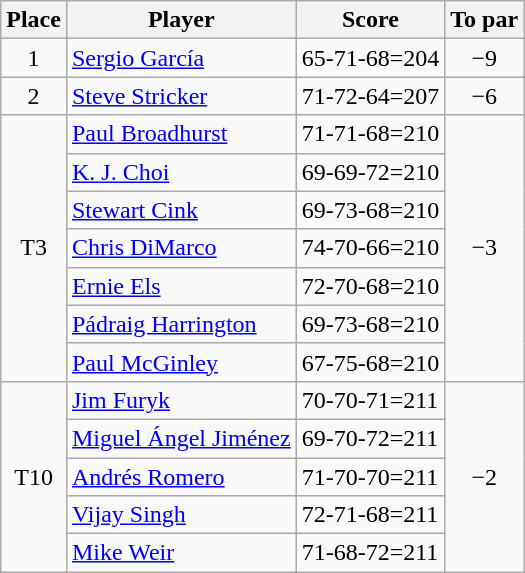<table class="wikitable">
<tr>
<th>Place</th>
<th>Player</th>
<th>Score</th>
<th>To par</th>
</tr>
<tr>
<td align="center">1</td>
<td> <a href='#'>Sergio García</a></td>
<td>65-71-68=204</td>
<td align="center">−9</td>
</tr>
<tr>
<td align="center">2</td>
<td> <a href='#'>Steve Stricker</a></td>
<td>71-72-64=207</td>
<td align="center">−6</td>
</tr>
<tr>
<td rowspan="7" align="center">T3</td>
<td> <a href='#'>Paul Broadhurst</a></td>
<td>71-71-68=210</td>
<td rowspan="7" align="center">−3</td>
</tr>
<tr>
<td> <a href='#'>K. J. Choi</a></td>
<td>69-69-72=210</td>
</tr>
<tr>
<td> <a href='#'>Stewart Cink</a></td>
<td>69-73-68=210</td>
</tr>
<tr>
<td> <a href='#'>Chris DiMarco</a></td>
<td>74-70-66=210</td>
</tr>
<tr>
<td> <a href='#'>Ernie Els</a></td>
<td>72-70-68=210</td>
</tr>
<tr>
<td> <a href='#'>Pádraig Harrington</a></td>
<td>69-73-68=210</td>
</tr>
<tr>
<td> <a href='#'>Paul McGinley</a></td>
<td>67-75-68=210</td>
</tr>
<tr>
<td rowspan="5" align=center>T10</td>
<td> <a href='#'>Jim Furyk</a></td>
<td>70-70-71=211</td>
<td rowspan="5" align="center">−2</td>
</tr>
<tr>
<td> <a href='#'>Miguel Ángel Jiménez</a></td>
<td>69-70-72=211</td>
</tr>
<tr>
<td> <a href='#'>Andrés Romero</a></td>
<td>71-70-70=211</td>
</tr>
<tr>
<td> <a href='#'>Vijay Singh</a></td>
<td>72-71-68=211</td>
</tr>
<tr>
<td> <a href='#'>Mike Weir</a></td>
<td>71-68-72=211</td>
</tr>
</table>
